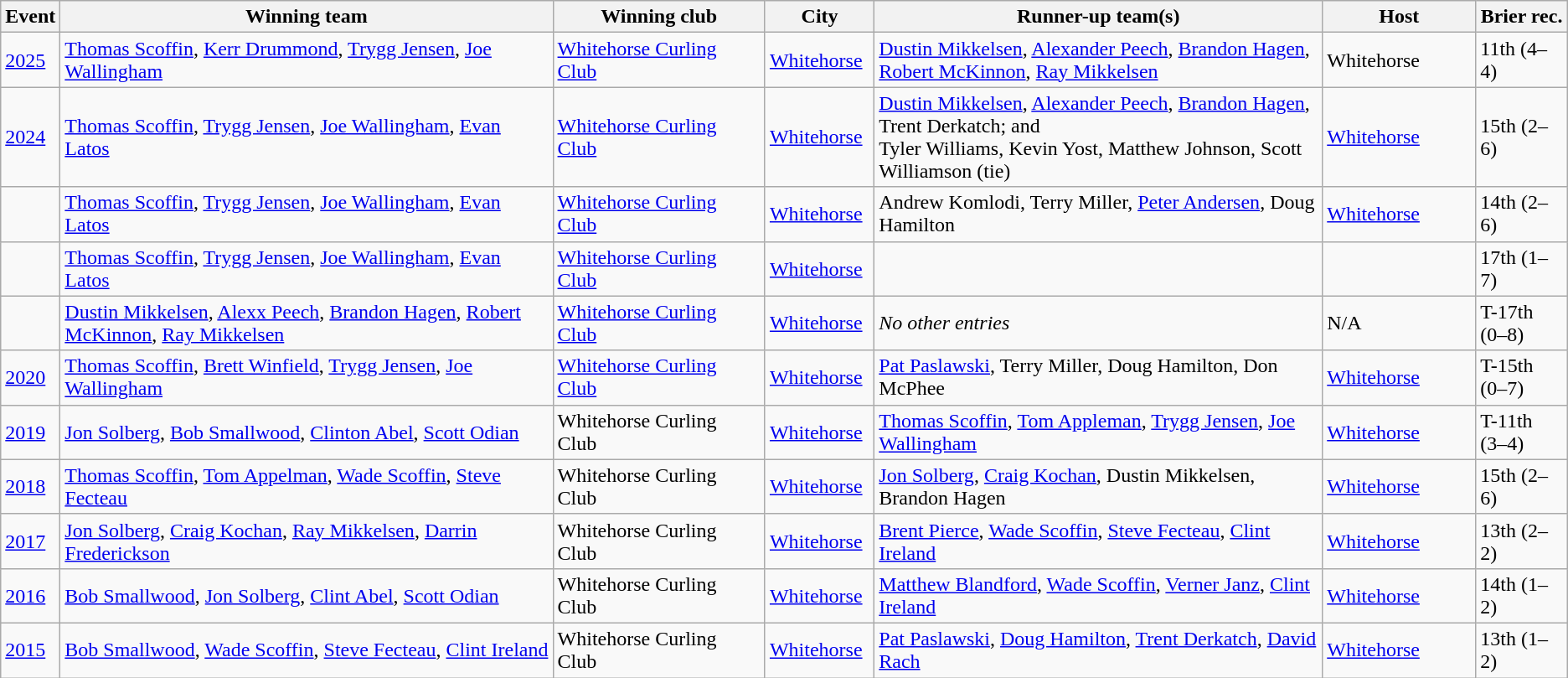<table class="wikitable">
<tr>
<th scope="col">Event</th>
<th scope="col" width="33%">Winning team</th>
<th scope="col" width="14%">Winning club</th>
<th scope="col" width="7%">City</th>
<th scope="col" width="30%">Runner-up team(s)</th>
<th scope="col" width="10%">Host</th>
<th scope="col" width="6%">Brier rec.</th>
</tr>
<tr>
<td><a href='#'>2025</a></td>
<td><a href='#'>Thomas Scoffin</a>, <a href='#'>Kerr Drummond</a>, <a href='#'>Trygg Jensen</a>, <a href='#'>Joe Wallingham</a></td>
<td><a href='#'>Whitehorse Curling Club</a></td>
<td><a href='#'>Whitehorse</a></td>
<td><a href='#'>Dustin Mikkelsen</a>, <a href='#'>Alexander Peech</a>, <a href='#'>Brandon Hagen</a>, <a href='#'>Robert McKinnon</a>, <a href='#'>Ray Mikkelsen</a></td>
<td>Whitehorse</td>
<td>11th (4–4)</td>
</tr>
<tr>
<td><a href='#'>2024</a></td>
<td><a href='#'>Thomas Scoffin</a>, <a href='#'>Trygg Jensen</a>, <a href='#'>Joe Wallingham</a>, <a href='#'>Evan Latos</a></td>
<td><a href='#'>Whitehorse Curling Club</a></td>
<td><a href='#'>Whitehorse</a></td>
<td><a href='#'>Dustin Mikkelsen</a>, <a href='#'>Alexander Peech</a>, <a href='#'>Brandon Hagen</a>, Trent Derkatch; and <br> Tyler Williams, Kevin Yost, Matthew Johnson, Scott Williamson (tie)</td>
<td><a href='#'>Whitehorse</a></td>
<td>15th (2–6)</td>
</tr>
<tr>
<td></td>
<td><a href='#'>Thomas Scoffin</a>, <a href='#'>Trygg Jensen</a>, <a href='#'>Joe Wallingham</a>, <a href='#'>Evan Latos</a></td>
<td><a href='#'>Whitehorse Curling Club</a></td>
<td><a href='#'>Whitehorse</a></td>
<td>Andrew Komlodi, Terry Miller, <a href='#'>Peter Andersen</a>, Doug Hamilton</td>
<td><a href='#'>Whitehorse</a></td>
<td>14th (2–6)</td>
</tr>
<tr>
<td></td>
<td><a href='#'>Thomas Scoffin</a>, <a href='#'>Trygg Jensen</a>, <a href='#'>Joe Wallingham</a>, <a href='#'>Evan Latos</a></td>
<td><a href='#'>Whitehorse Curling Club</a></td>
<td><a href='#'>Whitehorse</a></td>
<td></td>
<td></td>
<td>17th (1–7)</td>
</tr>
<tr>
<td></td>
<td><a href='#'>Dustin Mikkelsen</a>, <a href='#'>Alexx Peech</a>, <a href='#'>Brandon Hagen</a>, <a href='#'>Robert McKinnon</a>, <a href='#'>Ray Mikkelsen</a></td>
<td><a href='#'>Whitehorse Curling Club</a></td>
<td><a href='#'>Whitehorse</a></td>
<td><em>No other entries</em></td>
<td>N/A</td>
<td>T-17th (0–8)</td>
</tr>
<tr>
<td><a href='#'>2020</a></td>
<td><a href='#'>Thomas Scoffin</a>, <a href='#'>Brett Winfield</a>, <a href='#'>Trygg Jensen</a>, <a href='#'>Joe Wallingham</a></td>
<td><a href='#'>Whitehorse Curling Club</a></td>
<td><a href='#'>Whitehorse</a></td>
<td><a href='#'>Pat Paslawski</a>, Terry Miller, Doug Hamilton, Don McPhee</td>
<td><a href='#'>Whitehorse</a></td>
<td>T-15th (0–7)</td>
</tr>
<tr>
<td><a href='#'>2019</a></td>
<td><a href='#'>Jon Solberg</a>, <a href='#'>Bob Smallwood</a>, <a href='#'>Clinton Abel</a>, <a href='#'>Scott Odian</a></td>
<td>Whitehorse Curling Club</td>
<td><a href='#'>Whitehorse</a></td>
<td><a href='#'>Thomas Scoffin</a>, <a href='#'>Tom Appleman</a>, <a href='#'>Trygg Jensen</a>, <a href='#'>Joe Wallingham</a></td>
<td><a href='#'>Whitehorse</a></td>
<td>T-11th (3–4)</td>
</tr>
<tr>
<td><a href='#'>2018</a></td>
<td><a href='#'>Thomas Scoffin</a>, <a href='#'>Tom Appelman</a>, <a href='#'>Wade Scoffin</a>, <a href='#'>Steve Fecteau</a></td>
<td>Whitehorse Curling Club</td>
<td><a href='#'>Whitehorse</a></td>
<td><a href='#'>Jon Solberg</a>, <a href='#'>Craig Kochan</a>, Dustin Mikkelsen, Brandon Hagen</td>
<td><a href='#'>Whitehorse</a></td>
<td>15th (2–6)</td>
</tr>
<tr>
<td><a href='#'>2017</a></td>
<td><a href='#'>Jon Solberg</a>, <a href='#'>Craig Kochan</a>, <a href='#'>Ray Mikkelsen</a>, <a href='#'>Darrin Frederickson</a></td>
<td>Whitehorse Curling Club</td>
<td><a href='#'>Whitehorse</a></td>
<td><a href='#'>Brent Pierce</a>, <a href='#'>Wade Scoffin</a>, <a href='#'>Steve Fecteau</a>, <a href='#'>Clint Ireland</a></td>
<td><a href='#'>Whitehorse</a></td>
<td>13th (2–2)</td>
</tr>
<tr>
<td><a href='#'>2016</a></td>
<td><a href='#'>Bob Smallwood</a>, <a href='#'>Jon Solberg</a>, <a href='#'>Clint Abel</a>, <a href='#'>Scott Odian</a></td>
<td>Whitehorse Curling Club</td>
<td><a href='#'>Whitehorse</a></td>
<td><a href='#'>Matthew Blandford</a>, <a href='#'>Wade Scoffin</a>, <a href='#'>Verner Janz</a>, <a href='#'>Clint Ireland</a></td>
<td><a href='#'>Whitehorse</a></td>
<td>14th (1–2)</td>
</tr>
<tr>
<td><a href='#'>2015</a></td>
<td><a href='#'>Bob Smallwood</a>, <a href='#'>Wade Scoffin</a>, <a href='#'>Steve Fecteau</a>, <a href='#'>Clint Ireland</a></td>
<td>Whitehorse Curling Club</td>
<td><a href='#'>Whitehorse</a></td>
<td><a href='#'>Pat Paslawski</a>, <a href='#'>Doug Hamilton</a>, <a href='#'>Trent Derkatch</a>, <a href='#'>David Rach</a></td>
<td><a href='#'>Whitehorse</a></td>
<td>13th (1–2)</td>
</tr>
</table>
